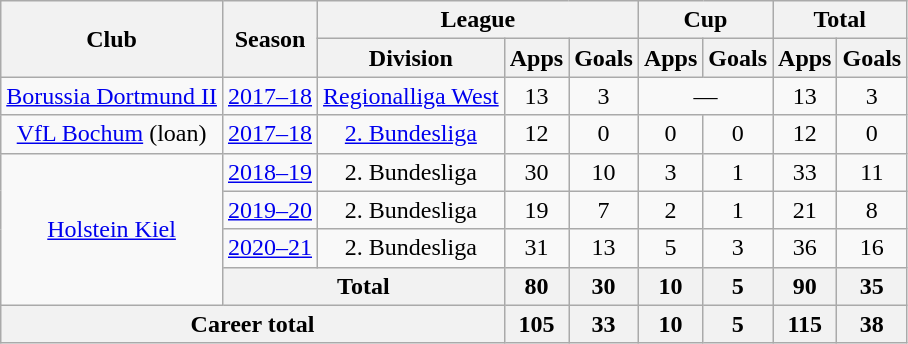<table class="wikitable" style="text-align:center">
<tr>
<th rowspan="2">Club</th>
<th rowspan="2">Season</th>
<th colspan="3">League</th>
<th colspan="2">Cup</th>
<th colspan="2">Total</th>
</tr>
<tr>
<th>Division</th>
<th>Apps</th>
<th>Goals</th>
<th>Apps</th>
<th>Goals</th>
<th>Apps</th>
<th>Goals</th>
</tr>
<tr>
<td><a href='#'>Borussia Dortmund II</a></td>
<td><a href='#'>2017–18</a></td>
<td><a href='#'>Regionalliga West</a></td>
<td>13</td>
<td>3</td>
<td colspan="2">—</td>
<td>13</td>
<td>3</td>
</tr>
<tr>
<td><a href='#'>VfL Bochum</a> (loan)</td>
<td><a href='#'>2017–18</a></td>
<td><a href='#'>2. Bundesliga</a></td>
<td>12</td>
<td>0</td>
<td>0</td>
<td>0</td>
<td>12</td>
<td>0</td>
</tr>
<tr>
<td rowspan="4"><a href='#'>Holstein Kiel</a></td>
<td><a href='#'>2018–19</a></td>
<td>2. Bundesliga</td>
<td>30</td>
<td>10</td>
<td>3</td>
<td>1</td>
<td>33</td>
<td>11</td>
</tr>
<tr>
<td><a href='#'>2019–20</a></td>
<td>2. Bundesliga</td>
<td>19</td>
<td>7</td>
<td>2</td>
<td>1</td>
<td>21</td>
<td>8</td>
</tr>
<tr>
<td><a href='#'>2020–21</a></td>
<td>2. Bundesliga</td>
<td>31</td>
<td>13</td>
<td>5</td>
<td>3</td>
<td>36</td>
<td>16</td>
</tr>
<tr>
<th colspan="2">Total</th>
<th>80</th>
<th>30</th>
<th>10</th>
<th>5</th>
<th>90</th>
<th>35</th>
</tr>
<tr>
<th colspan="3">Career total</th>
<th>105</th>
<th>33</th>
<th>10</th>
<th>5</th>
<th>115</th>
<th>38</th>
</tr>
</table>
